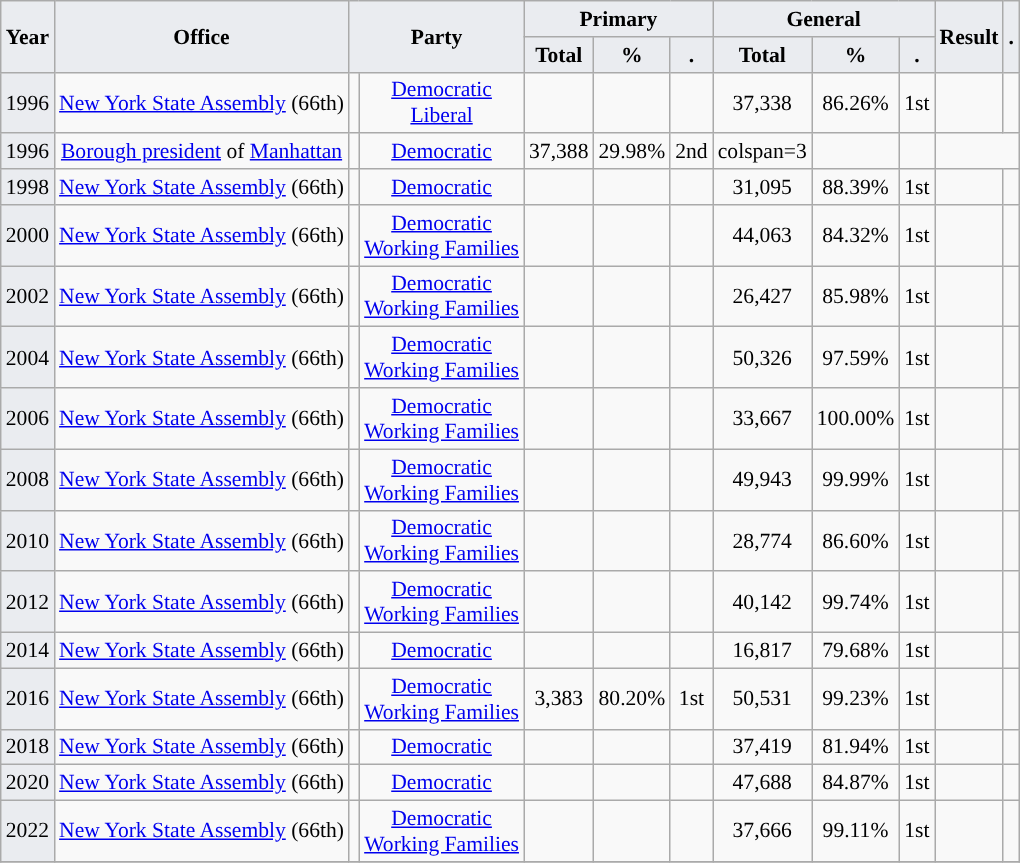<table class="wikitable" style="font-size:90%; text-align:center;">
<tr>
<th style="background-color:#EAECF0;" rowspan=2>Year</th>
<th style="background-color:#EAECF0;" rowspan=2>Office</th>
<th style="background-color:#EAECF0;" colspan=2 rowspan=2>Party</th>
<th style="background-color:#EAECF0;" colspan=3>Primary</th>
<th style="background-color:#EAECF0;" colspan=3>General</th>
<th style="background-color:#EAECF0;" rowspan=2>Result</th>
<th style="background-color:#EAECF0;" rowspan=2>.</th>
</tr>
<tr>
<th style="background-color:#EAECF0;">Total</th>
<th style="background-color:#EAECF0;">%</th>
<th style="background-color:#EAECF0;">.</th>
<th style="background-color:#EAECF0;">Total</th>
<th style="background-color:#EAECF0;">%</th>
<th style="background-color:#EAECF0;">.</th>
</tr>
<tr>
<td style="background-color:#EAECF0;">1996</td>
<td><a href='#'>New York State Assembly</a> (66th)</td>
<td style="background-color:"></td>
<td><a href='#'>Democratic</a><br><a href='#'>Liberal</a></td>
<td></td>
<td></td>
<td></td>
<td>37,338</td>
<td>86.26%</td>
<td>1st</td>
<td></td>
<td></td>
</tr>
<tr>
<td style="background-color:#EAECF0;">1996</td>
<td><a href='#'>Borough president</a> of <a href='#'>Manhattan</a></td>
<td style="background-color:"></td>
<td><a href='#'>Democratic</a></td>
<td>37,388</td>
<td>29.98%</td>
<td>2nd</td>
<td>colspan=3 </td>
<td></td>
<td></td>
</tr>
<tr>
<td style="background-color:#EAECF0;">1998</td>
<td><a href='#'>New York State Assembly</a> (66th)</td>
<td style="background-color:"></td>
<td><a href='#'>Democratic</a></td>
<td></td>
<td></td>
<td></td>
<td>31,095</td>
<td>88.39%</td>
<td>1st</td>
<td></td>
<td></td>
</tr>
<tr>
<td style="background-color:#EAECF0;">2000</td>
<td><a href='#'>New York State Assembly</a> (66th)</td>
<td style="background-color:"></td>
<td><a href='#'>Democratic</a><br><a href='#'>Working Families</a></td>
<td></td>
<td></td>
<td></td>
<td>44,063</td>
<td>84.32%</td>
<td>1st</td>
<td></td>
<td></td>
</tr>
<tr>
<td style="background-color:#EAECF0;">2002</td>
<td><a href='#'>New York State Assembly</a> (66th)</td>
<td style="background-color:"></td>
<td><a href='#'>Democratic</a><br><a href='#'>Working Families</a></td>
<td></td>
<td></td>
<td></td>
<td>26,427</td>
<td>85.98%</td>
<td>1st</td>
<td></td>
<td></td>
</tr>
<tr>
<td style="background-color:#EAECF0;">2004</td>
<td><a href='#'>New York State Assembly</a> (66th)</td>
<td style="background-color:"></td>
<td><a href='#'>Democratic</a><br><a href='#'>Working Families</a></td>
<td></td>
<td></td>
<td></td>
<td>50,326</td>
<td>97.59%</td>
<td>1st</td>
<td></td>
<td></td>
</tr>
<tr>
<td style="background-color:#EAECF0;">2006</td>
<td><a href='#'>New York State Assembly</a> (66th)</td>
<td style="background-color:"></td>
<td><a href='#'>Democratic</a><br><a href='#'>Working Families</a></td>
<td></td>
<td></td>
<td></td>
<td>33,667</td>
<td>100.00%</td>
<td>1st</td>
<td></td>
<td></td>
</tr>
<tr>
<td style="background-color:#EAECF0;">2008</td>
<td><a href='#'>New York State Assembly</a> (66th)</td>
<td style="background-color:"></td>
<td><a href='#'>Democratic</a><br><a href='#'>Working Families</a></td>
<td></td>
<td></td>
<td></td>
<td>49,943</td>
<td>99.99%</td>
<td>1st</td>
<td></td>
<td></td>
</tr>
<tr>
<td style="background-color:#EAECF0;">2010</td>
<td><a href='#'>New York State Assembly</a> (66th)</td>
<td style="background-color:"></td>
<td><a href='#'>Democratic</a><br><a href='#'>Working Families</a></td>
<td></td>
<td></td>
<td></td>
<td>28,774</td>
<td>86.60%</td>
<td>1st</td>
<td></td>
<td></td>
</tr>
<tr>
<td style="background-color:#EAECF0;">2012</td>
<td><a href='#'>New York State Assembly</a> (66th)</td>
<td style="background-color:"></td>
<td><a href='#'>Democratic</a><br><a href='#'>Working Families</a></td>
<td></td>
<td></td>
<td></td>
<td>40,142</td>
<td>99.74%</td>
<td>1st</td>
<td></td>
<td></td>
</tr>
<tr>
<td style="background-color:#EAECF0;">2014</td>
<td><a href='#'>New York State Assembly</a> (66th)</td>
<td style="background-color:"></td>
<td><a href='#'>Democratic</a></td>
<td></td>
<td></td>
<td></td>
<td>16,817</td>
<td>79.68%</td>
<td>1st</td>
<td></td>
<td></td>
</tr>
<tr>
<td style="background-color:#EAECF0;">2016</td>
<td><a href='#'>New York State Assembly</a> (66th)</td>
<td style="background-color:"></td>
<td><a href='#'>Democratic</a><br><a href='#'>Working Families</a></td>
<td>3,383</td>
<td>80.20%</td>
<td>1st</td>
<td>50,531</td>
<td>99.23%</td>
<td>1st</td>
<td></td>
<td></td>
</tr>
<tr>
<td style="background-color:#EAECF0;">2018</td>
<td><a href='#'>New York State Assembly</a> (66th)</td>
<td style="background-color:"></td>
<td><a href='#'>Democratic</a></td>
<td></td>
<td></td>
<td></td>
<td>37,419</td>
<td>81.94%</td>
<td>1st</td>
<td></td>
<td></td>
</tr>
<tr>
<td style="background-color:#EAECF0;">2020</td>
<td><a href='#'>New York State Assembly</a> (66th)</td>
<td style="background-color:"></td>
<td><a href='#'>Democratic</a></td>
<td></td>
<td></td>
<td></td>
<td>47,688</td>
<td>84.87%</td>
<td>1st</td>
<td></td>
<td></td>
</tr>
<tr>
<td style="background-color:#EAECF0;">2022</td>
<td><a href='#'>New York State Assembly</a> (66th)</td>
<td style="background-color:"></td>
<td><a href='#'>Democratic</a><br><a href='#'>Working Families</a></td>
<td></td>
<td></td>
<td></td>
<td>37,666</td>
<td>99.11%</td>
<td>1st</td>
<td></td>
<td></td>
</tr>
<tr>
</tr>
</table>
